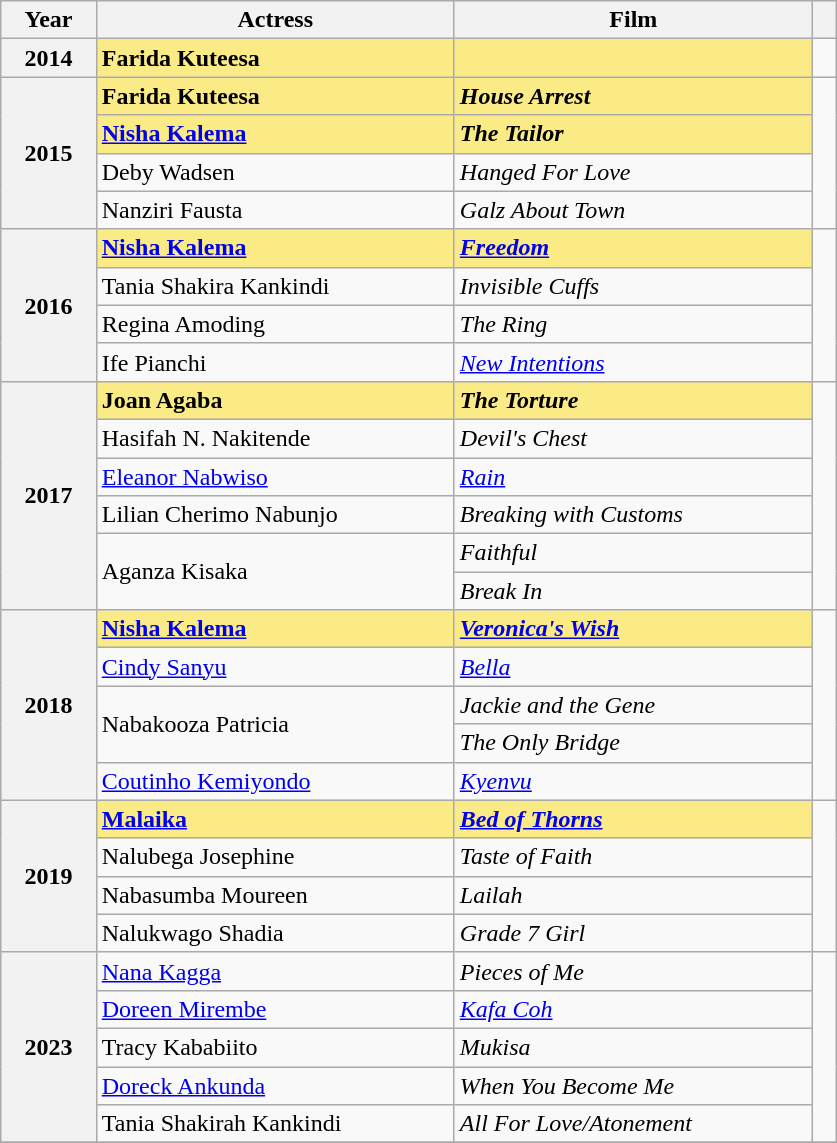<table class="wikitable sortable">
<tr>
<th scope="col" style="width:8%;">Year</th>
<th scope="col" style="width:30%;">Actress</th>
<th scope="col" style="width:30%;">Film</th>
<th scope="col" style="width:2%;" class="unsortable"></th>
</tr>
<tr>
<th scope="row" rowspan=1 style="text-align:center;">2014 <br></th>
<td style="background:#FAEB86;"><strong>Farida Kuteesa</strong></td>
<td style="background:#FAEB86;"><strong><em>   </em></strong></td>
<td rowspan="1"></td>
</tr>
<tr>
<th scope="row" rowspan=4 style="text-align:center;">2015 <br></th>
<td style="background:#FAEB86;"><strong>Farida Kuteesa</strong></td>
<td style="background:#FAEB86;"><strong><em>House Arrest</em></strong></td>
<td rowspan="4"></td>
</tr>
<tr>
<td style="background:#FAEB86;"><strong><a href='#'>Nisha Kalema</a></strong></td>
<td style="background:#FAEB86;"><strong><em>The Tailor</em></strong></td>
</tr>
<tr>
<td>Deby Wadsen</td>
<td><em>Hanged For Love</em></td>
</tr>
<tr>
<td>Nanziri Fausta</td>
<td><em>Galz About Town</em></td>
</tr>
<tr>
<th scope="row" rowspan=4 style="text-align:center;">2016 <br></th>
<td style="background:#FAEB86;"><strong><a href='#'>Nisha Kalema</a></strong></td>
<td style="background:#FAEB86;"><strong><em><a href='#'>Freedom</a></em></strong></td>
<td rowspan="4"></td>
</tr>
<tr>
<td>Tania Shakira Kankindi</td>
<td><em>Invisible Cuffs</em></td>
</tr>
<tr>
<td>Regina Amoding</td>
<td><em>The Ring</em></td>
</tr>
<tr>
<td>Ife Pianchi</td>
<td><em><a href='#'>New Intentions</a></em></td>
</tr>
<tr>
<th scope="row" rowspan=6 style="text-align:center;">2017 <br></th>
<td style="background:#FAEB86;"><strong>Joan Agaba</strong></td>
<td style="background:#FAEB86;"><strong><em>The Torture</em></strong></td>
<td rowspan="6"></td>
</tr>
<tr>
<td>Hasifah N. Nakitende</td>
<td><em>Devil's Chest</em></td>
</tr>
<tr>
<td><a href='#'>Eleanor Nabwiso</a></td>
<td><em><a href='#'>Rain</a></em></td>
</tr>
<tr>
<td>Lilian Cherimo Nabunjo</td>
<td><em>Breaking with Customs</em></td>
</tr>
<tr>
<td rowspan="2">Aganza Kisaka</td>
<td><em>Faithful</em></td>
</tr>
<tr>
<td><em>Break In</em></td>
</tr>
<tr>
<th scope="row" rowspan=5 style="text-align:center;">2018 <br></th>
<td style="background:#FAEB86;"><strong><a href='#'>Nisha Kalema</a></strong></td>
<td style="background:#FAEB86;"><strong><em><a href='#'>Veronica's Wish</a></em></strong></td>
<td rowspan="5"></td>
</tr>
<tr>
<td><a href='#'>Cindy Sanyu</a></td>
<td><em><a href='#'>Bella</a></em></td>
</tr>
<tr>
<td rowspan=2>Nabakooza Patricia</td>
<td><em>Jackie and the Gene</em></td>
</tr>
<tr>
<td><em>The Only Bridge</em></td>
</tr>
<tr>
<td><a href='#'>Coutinho Kemiyondo</a></td>
<td><em><a href='#'>Kyenvu</a></em></td>
</tr>
<tr>
<th scope="row" rowspan=4 style="text-align:center;">2019 <br></th>
<td style="background:#FAEB86;"><strong><a href='#'>Malaika</a></strong></td>
<td style="background:#FAEB86;"><strong><em><a href='#'>Bed of Thorns</a></em></strong></td>
<td rowspan="4"></td>
</tr>
<tr>
<td>Nalubega Josephine</td>
<td><em>Taste of Faith</em></td>
</tr>
<tr>
<td>Nabasumba Moureen</td>
<td><em>Lailah</em></td>
</tr>
<tr>
<td>Nalukwago Shadia</td>
<td><em>Grade 7 Girl</em></td>
</tr>
<tr>
<th scope="row" rowspan=5 style="text-align:center;">2023 <br></th>
<td><a href='#'>Nana Kagga</a></td>
<td><em>Pieces of Me</em></td>
<td rowspan="5"></td>
</tr>
<tr>
<td><a href='#'>Doreen Mirembe</a></td>
<td><em><a href='#'>Kafa Coh</a></em></td>
</tr>
<tr>
<td>Tracy Kababiito</td>
<td><em>Mukisa</em></td>
</tr>
<tr>
<td><a href='#'>Doreck Ankunda</a></td>
<td><em>When You Become Me</em></td>
</tr>
<tr>
<td>Tania Shakirah Kankindi</td>
<td><em>All For Love/Atonement</em></td>
</tr>
<tr>
</tr>
</table>
